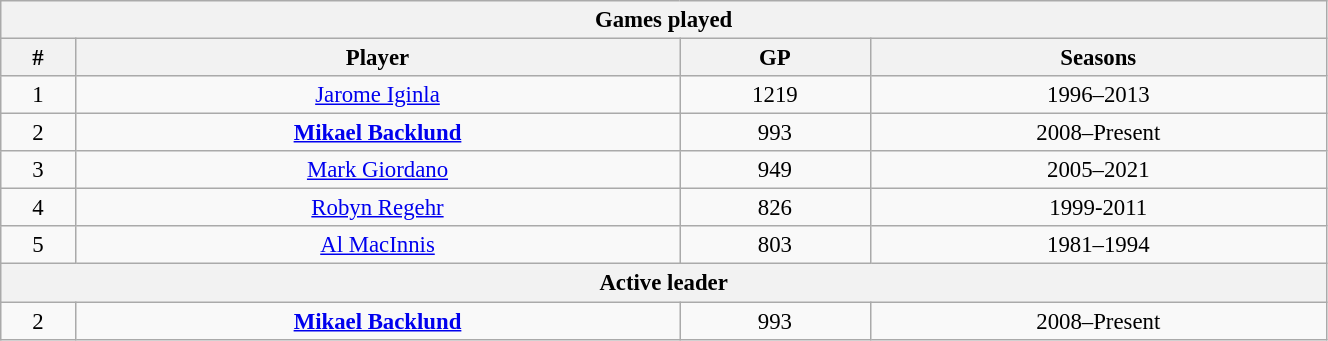<table class="wikitable" style="text-align: center; font-size: 95%" width="70%">
<tr>
<th colspan="4">Games played</th>
</tr>
<tr>
<th>#</th>
<th>Player</th>
<th>GP</th>
<th>Seasons</th>
</tr>
<tr>
<td>1</td>
<td><a href='#'>Jarome Iginla</a></td>
<td>1219</td>
<td>1996–2013</td>
</tr>
<tr>
<td>2</td>
<td><strong><a href='#'>Mikael Backlund</a></strong></td>
<td>993</td>
<td>2008–Present</td>
</tr>
<tr>
<td>3</td>
<td><a href='#'>Mark Giordano</a></td>
<td>949</td>
<td>2005–2021</td>
</tr>
<tr>
<td>4</td>
<td><a href='#'>Robyn Regehr</a></td>
<td>826</td>
<td>1999-2011</td>
</tr>
<tr>
<td>5</td>
<td><a href='#'>Al MacInnis</a></td>
<td>803</td>
<td>1981–1994</td>
</tr>
<tr>
<th colspan="4">Active leader</th>
</tr>
<tr>
<td>2</td>
<td><strong><a href='#'>Mikael Backlund</a></strong></td>
<td>993</td>
<td>2008–Present</td>
</tr>
</table>
